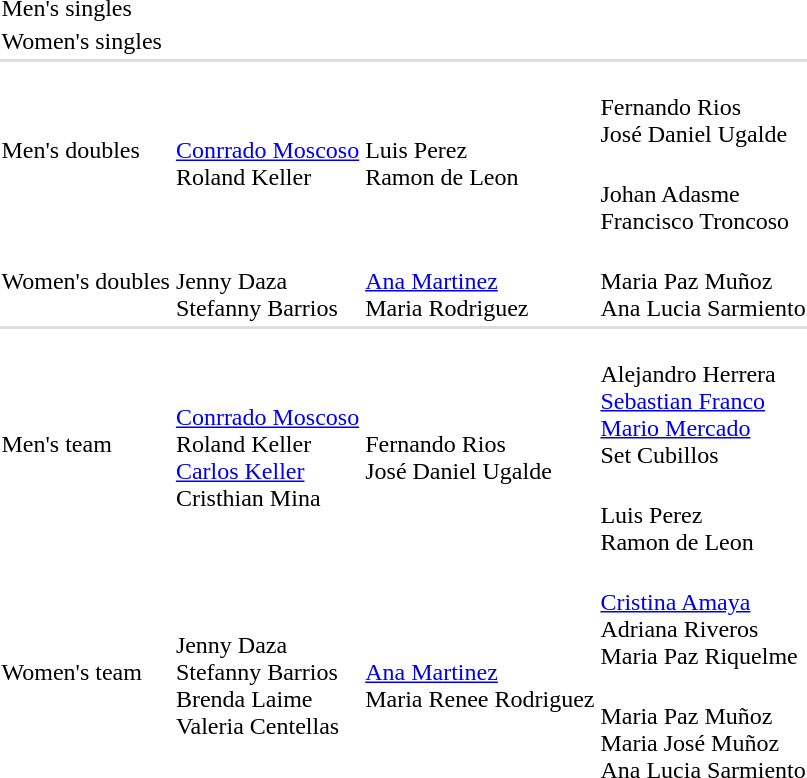<table>
<tr>
<td rowspan=2>Men's singles</td>
<td rowspan=2></td>
<td rowspan=2></td>
<td></td>
</tr>
<tr>
<td></td>
</tr>
<tr>
<td rowspan=2>Women's singles</td>
<td rowspan=2></td>
<td rowspan=2></td>
<td></td>
</tr>
<tr>
<td></td>
</tr>
<tr bgcolor=#dddddd>
<td colspan=4></td>
</tr>
<tr>
<td rowspan=2>Men's doubles</td>
<td rowspan=2><br><a href='#'>Conrrado Moscoso</a><br>Roland Keller</td>
<td rowspan=2 nowrap><br>Luis Perez<br>Ramon de Leon</td>
<td><br>Fernando Rios<br>José Daniel Ugalde</td>
</tr>
<tr>
<td><br>Johan Adasme<br>Francisco Troncoso</td>
</tr>
<tr>
<td>Women's doubles</td>
<td><br>Jenny Daza<br>Stefanny Barrios</td>
<td><br><a href='#'>Ana Martinez</a><br>Maria Rodriguez</td>
<td><br>Maria Paz Muñoz<br>Ana Lucia Sarmiento</td>
</tr>
<tr bgcolor=#dddddd>
<td colspan=4></td>
</tr>
<tr>
<td rowspan=2>Men's team</td>
<td rowspan=2 nowrap><br><a href='#'>Conrrado Moscoso</a><br>Roland Keller<br><a href='#'>Carlos Keller</a><br>Cristhian Mina</td>
<td rowspan=2><br>Fernando Rios<br>José Daniel Ugalde</td>
<td><br>Alejandro Herrera<br><a href='#'>Sebastian Franco</a><br><a href='#'>Mario Mercado</a><br>Set Cubillos</td>
</tr>
<tr>
<td nowrap><br>Luis Perez<br>Ramon de Leon</td>
</tr>
<tr>
<td rowspan=2>Women's team</td>
<td rowspan=2><br>Jenny Daza<br>Stefanny Barrios<br>Brenda Laime<br>Valeria Centellas</td>
<td rowspan=2 nowrap><br><a href='#'>Ana Martinez</a><br>Maria Renee Rodriguez</td>
<td><br><a href='#'>Cristina Amaya</a><br>Adriana Riveros<br>Maria Paz Riquelme</td>
</tr>
<tr>
<td><br>Maria Paz Muñoz<br>Maria José Muñoz<br>Ana Lucia Sarmiento</td>
</tr>
</table>
